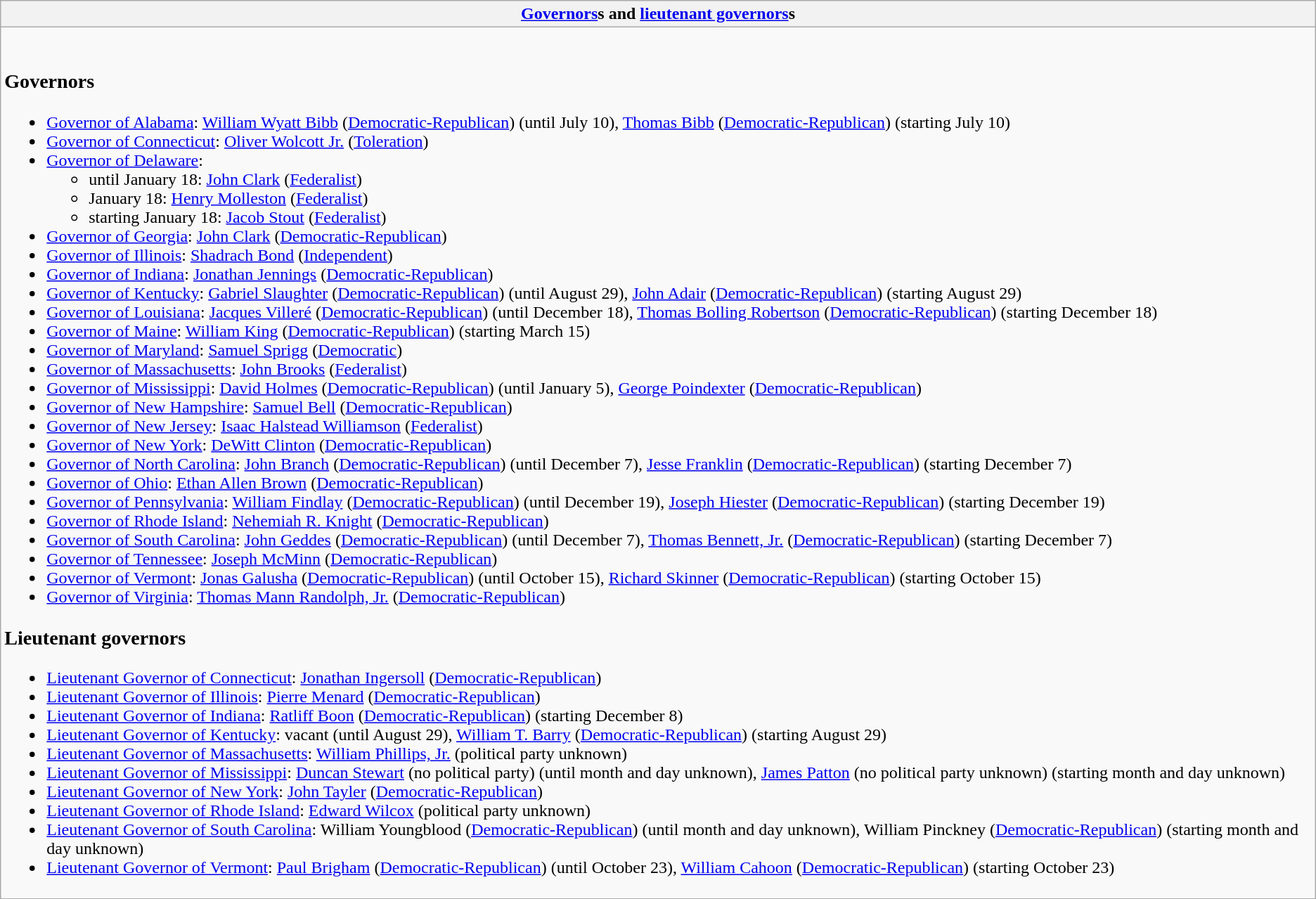<table class="wikitable collapsible collapsed">
<tr>
<th><a href='#'>Governors</a>s and <a href='#'>lieutenant governors</a>s</th>
</tr>
<tr>
<td><br><h3>Governors</h3><ul><li><a href='#'>Governor of Alabama</a>: <a href='#'>William Wyatt Bibb</a> (<a href='#'>Democratic-Republican</a>) (until July 10), <a href='#'>Thomas Bibb</a> (<a href='#'>Democratic-Republican</a>) (starting July 10)</li><li><a href='#'>Governor of Connecticut</a>: <a href='#'>Oliver Wolcott Jr.</a> (<a href='#'>Toleration</a>)</li><li><a href='#'>Governor of Delaware</a>:<ul><li>until January 18: <a href='#'>John Clark</a> (<a href='#'>Federalist</a>)</li><li>January 18: <a href='#'>Henry Molleston</a> (<a href='#'>Federalist</a>)</li><li>starting January 18: <a href='#'>Jacob Stout</a> (<a href='#'>Federalist</a>)</li></ul></li><li><a href='#'>Governor of Georgia</a>: <a href='#'>John Clark</a> (<a href='#'>Democratic-Republican</a>)</li><li><a href='#'>Governor of Illinois</a>: <a href='#'>Shadrach Bond</a> (<a href='#'>Independent</a>)</li><li><a href='#'>Governor of Indiana</a>: <a href='#'>Jonathan Jennings</a> (<a href='#'>Democratic-Republican</a>)</li><li><a href='#'>Governor of Kentucky</a>: <a href='#'>Gabriel Slaughter</a> (<a href='#'>Democratic-Republican</a>) (until August 29), <a href='#'>John Adair</a> (<a href='#'>Democratic-Republican</a>) (starting August 29)</li><li><a href='#'>Governor of Louisiana</a>: <a href='#'>Jacques Villeré</a> (<a href='#'>Democratic-Republican</a>) (until December 18), <a href='#'>Thomas Bolling Robertson</a> (<a href='#'>Democratic-Republican</a>) (starting December 18)</li><li><a href='#'>Governor of Maine</a>: <a href='#'>William King</a> (<a href='#'>Democratic-Republican</a>) (starting March 15)</li><li><a href='#'>Governor of Maryland</a>: <a href='#'>Samuel Sprigg</a> (<a href='#'>Democratic</a>)</li><li><a href='#'>Governor of Massachusetts</a>: <a href='#'>John Brooks</a> (<a href='#'>Federalist</a>)</li><li><a href='#'>Governor of Mississippi</a>: <a href='#'>David Holmes</a> (<a href='#'>Democratic-Republican</a>) (until January 5), <a href='#'>George Poindexter</a> (<a href='#'>Democratic-Republican</a>)</li><li><a href='#'>Governor of New Hampshire</a>: <a href='#'>Samuel Bell</a> (<a href='#'>Democratic-Republican</a>)</li><li><a href='#'>Governor of New Jersey</a>: <a href='#'>Isaac Halstead Williamson</a> (<a href='#'>Federalist</a>)</li><li><a href='#'>Governor of New York</a>: <a href='#'>DeWitt Clinton</a> (<a href='#'>Democratic-Republican</a>)</li><li><a href='#'>Governor of North Carolina</a>: <a href='#'>John Branch</a> (<a href='#'>Democratic-Republican</a>) (until December 7), <a href='#'>Jesse Franklin</a> (<a href='#'>Democratic-Republican</a>) (starting December 7)</li><li><a href='#'>Governor of Ohio</a>: <a href='#'>Ethan Allen Brown</a> (<a href='#'>Democratic-Republican</a>)</li><li><a href='#'>Governor of Pennsylvania</a>: <a href='#'>William Findlay</a> (<a href='#'>Democratic-Republican</a>) (until December 19), <a href='#'>Joseph Hiester</a> (<a href='#'>Democratic-Republican</a>) (starting December 19)</li><li><a href='#'>Governor of Rhode Island</a>: <a href='#'>Nehemiah R. Knight</a> (<a href='#'>Democratic-Republican</a>)</li><li><a href='#'>Governor of South Carolina</a>: <a href='#'>John Geddes</a> (<a href='#'>Democratic-Republican</a>) (until December 7), <a href='#'>Thomas Bennett, Jr.</a> (<a href='#'>Democratic-Republican</a>) (starting December 7)</li><li><a href='#'>Governor of Tennessee</a>: <a href='#'>Joseph McMinn</a> (<a href='#'>Democratic-Republican</a>)</li><li><a href='#'>Governor of Vermont</a>: <a href='#'>Jonas Galusha</a> (<a href='#'>Democratic-Republican</a>) (until October 15), <a href='#'>Richard Skinner</a> (<a href='#'>Democratic-Republican</a>) (starting October 15)</li><li><a href='#'>Governor of Virginia</a>: <a href='#'>Thomas Mann Randolph, Jr.</a> (<a href='#'>Democratic-Republican</a>)</li></ul><h3>Lieutenant governors</h3><ul><li><a href='#'>Lieutenant Governor of Connecticut</a>: <a href='#'>Jonathan Ingersoll</a> (<a href='#'>Democratic-Republican</a>)</li><li><a href='#'>Lieutenant Governor of Illinois</a>: <a href='#'>Pierre Menard</a> (<a href='#'>Democratic-Republican</a>)</li><li><a href='#'>Lieutenant Governor of Indiana</a>: <a href='#'>Ratliff Boon</a> (<a href='#'>Democratic-Republican</a>) (starting December 8)</li><li><a href='#'>Lieutenant Governor of Kentucky</a>: vacant (until August 29), <a href='#'>William T. Barry</a> (<a href='#'>Democratic-Republican</a>) (starting August 29)</li><li><a href='#'>Lieutenant Governor of Massachusetts</a>: <a href='#'>William Phillips, Jr.</a> (political party unknown)</li><li><a href='#'>Lieutenant Governor of Mississippi</a>: <a href='#'>Duncan Stewart</a> (no political party) (until month and day unknown), <a href='#'>James Patton</a> (no political party unknown) (starting month and day unknown)</li><li><a href='#'>Lieutenant Governor of New York</a>: <a href='#'>John Tayler</a> (<a href='#'>Democratic-Republican</a>)</li><li><a href='#'>Lieutenant Governor of Rhode Island</a>: <a href='#'>Edward Wilcox</a> (political party unknown)</li><li><a href='#'>Lieutenant Governor of South Carolina</a>: William Youngblood (<a href='#'>Democratic-Republican</a>) (until month and day unknown), William Pinckney (<a href='#'>Democratic-Republican</a>) (starting month and day unknown)</li><li><a href='#'>Lieutenant Governor of Vermont</a>: <a href='#'>Paul Brigham</a> (<a href='#'>Democratic-Republican</a>) (until October 23), <a href='#'>William Cahoon</a>  (<a href='#'>Democratic-Republican</a>) (starting October 23)</li></ul></td>
</tr>
</table>
